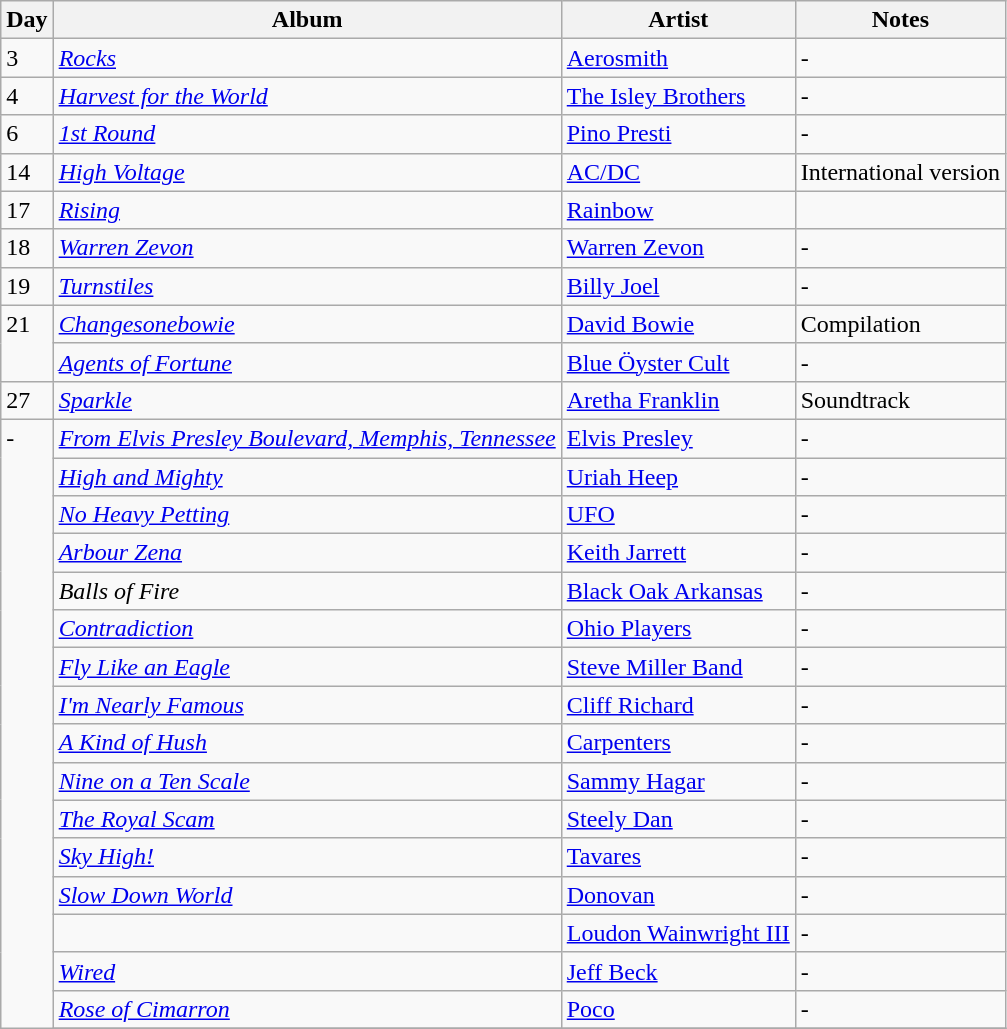<table class="wikitable">
<tr>
<th>Day</th>
<th>Album</th>
<th>Artist</th>
<th>Notes</th>
</tr>
<tr>
<td style="vertical-align:top;">3</td>
<td><em><a href='#'>Rocks</a></em></td>
<td><a href='#'>Aerosmith</a></td>
<td>-</td>
</tr>
<tr>
<td style="vertical-align:top;">4</td>
<td><em><a href='#'>Harvest for the World</a></em></td>
<td><a href='#'>The Isley Brothers</a></td>
<td>-</td>
</tr>
<tr>
<td style="vertical-align:top;">6</td>
<td><em><a href='#'>1st Round</a></em></td>
<td><a href='#'>Pino Presti</a></td>
<td>-</td>
</tr>
<tr>
<td style="vertical-align:top;">14</td>
<td><em><a href='#'>High Voltage</a></em></td>
<td><a href='#'>AC/DC</a></td>
<td>International version</td>
</tr>
<tr>
<td style="vertical-align:top;">17</td>
<td><em><a href='#'>Rising</a></em></td>
<td><a href='#'>Rainbow</a></td>
<td></td>
</tr>
<tr>
<td rowspan="1" style="vertical-align:top;">18</td>
<td><em><a href='#'>Warren Zevon</a></em></td>
<td><a href='#'>Warren Zevon</a></td>
<td>-</td>
</tr>
<tr>
<td style="vertical-align:top;">19</td>
<td><em><a href='#'>Turnstiles</a></em></td>
<td><a href='#'>Billy Joel</a></td>
<td>-</td>
</tr>
<tr>
<td rowspan="2" style="vertical-align:top;">21</td>
<td><em><a href='#'>Changesonebowie</a></em></td>
<td><a href='#'>David Bowie</a></td>
<td>Compilation</td>
</tr>
<tr>
<td><em><a href='#'>Agents of Fortune</a></em></td>
<td><a href='#'>Blue Öyster Cult</a></td>
<td>-</td>
</tr>
<tr>
<td style="vertical-align:top;">27</td>
<td><em><a href='#'>Sparkle</a></em></td>
<td><a href='#'>Aretha Franklin</a></td>
<td>Soundtrack</td>
</tr>
<tr>
<td rowspan="18" style="vertical-align:top;">-</td>
<td><em><a href='#'>From Elvis Presley Boulevard, Memphis, Tennessee</a></em></td>
<td><a href='#'>Elvis Presley</a></td>
<td>-</td>
</tr>
<tr>
<td><em><a href='#'>High and Mighty</a></em></td>
<td><a href='#'>Uriah Heep</a></td>
<td>-</td>
</tr>
<tr>
<td><em><a href='#'>No Heavy Petting</a></em></td>
<td><a href='#'>UFO</a></td>
<td>-</td>
</tr>
<tr>
<td><em><a href='#'>Arbour Zena</a></em></td>
<td><a href='#'>Keith Jarrett</a></td>
<td>-</td>
</tr>
<tr>
<td><em>Balls of Fire</em></td>
<td><a href='#'>Black Oak Arkansas</a></td>
<td>-</td>
</tr>
<tr>
<td><em><a href='#'>Contradiction</a></em></td>
<td><a href='#'>Ohio Players</a></td>
<td>-</td>
</tr>
<tr>
<td><em><a href='#'>Fly Like an Eagle</a></em></td>
<td><a href='#'>Steve Miller Band</a></td>
<td>-</td>
</tr>
<tr>
<td><em><a href='#'>I'm Nearly Famous</a></em></td>
<td><a href='#'>Cliff Richard</a></td>
<td>-</td>
</tr>
<tr>
<td><em><a href='#'>A Kind of Hush</a></em></td>
<td><a href='#'>Carpenters</a></td>
<td>-</td>
</tr>
<tr>
<td><em><a href='#'>Nine on a Ten Scale</a></em></td>
<td><a href='#'>Sammy Hagar</a></td>
<td>-</td>
</tr>
<tr>
<td><em><a href='#'>The Royal Scam</a></em></td>
<td><a href='#'>Steely Dan</a></td>
<td>-</td>
</tr>
<tr>
<td><em><a href='#'>Sky High!</a></em></td>
<td><a href='#'>Tavares</a></td>
<td>-</td>
</tr>
<tr>
<td><em><a href='#'>Slow Down World</a></em></td>
<td><a href='#'>Donovan</a></td>
<td>-</td>
</tr>
<tr>
<td><em><a href='#'></a></em></td>
<td><a href='#'>Loudon Wainwright III</a></td>
<td>-</td>
</tr>
<tr>
<td><em><a href='#'>Wired</a></em></td>
<td><a href='#'>Jeff Beck</a></td>
<td>-</td>
</tr>
<tr>
<td><em><a href='#'>Rose of Cimarron</a></em></td>
<td><a href='#'>Poco</a></td>
<td>-</td>
</tr>
<tr>
</tr>
</table>
